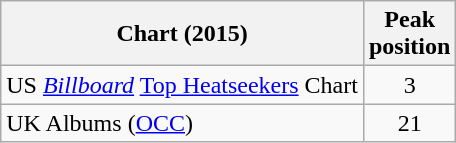<table class="wikitable sortable">
<tr>
<th>Chart (2015)</th>
<th>Peak<br>position</th>
</tr>
<tr>
<td>US <em><a href='#'>Billboard</a></em> <a href='#'>Top Heatseekers</a> Chart</td>
<td style="text-align:center;">3</td>
</tr>
<tr>
<td>UK Albums (<a href='#'>OCC</a>)</td>
<td style="text-align:center;">21</td>
</tr>
</table>
